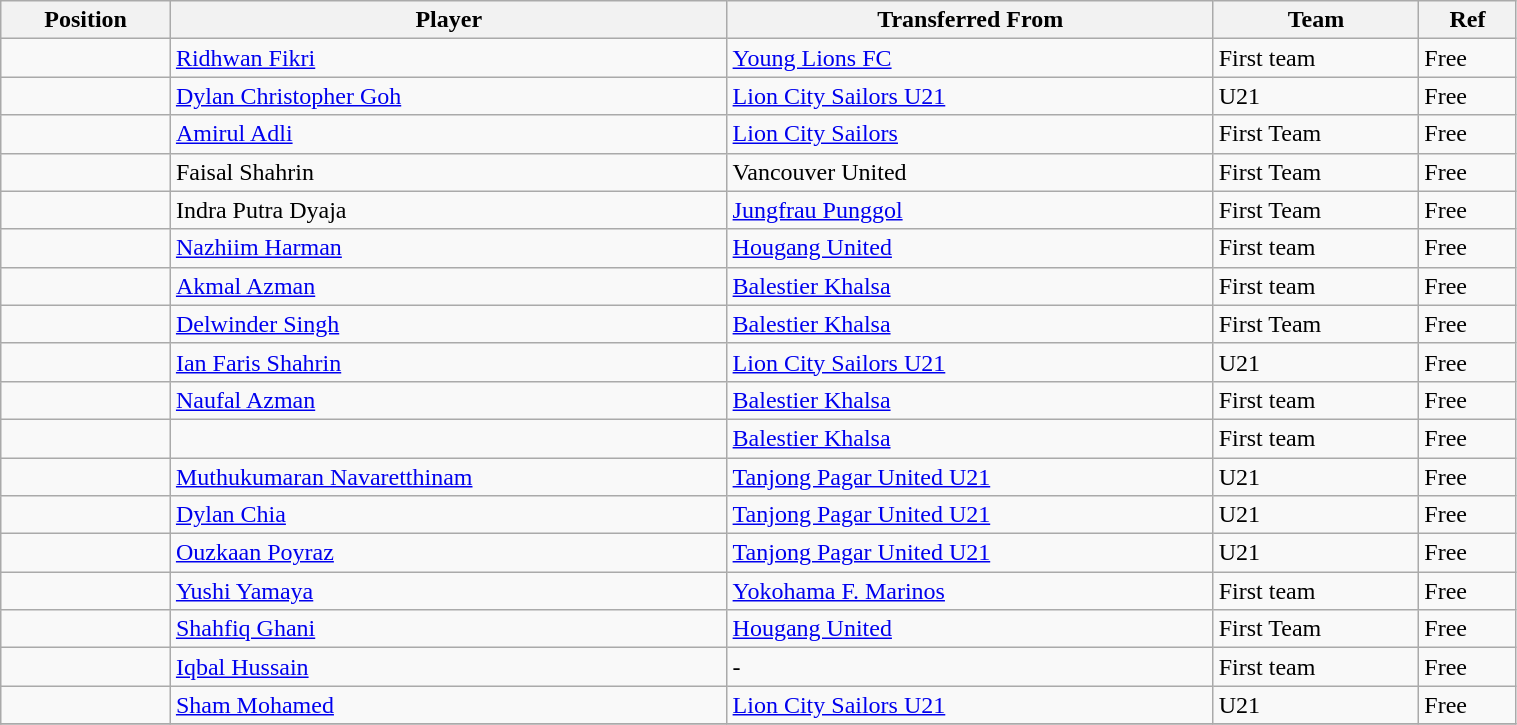<table class="wikitable sortable" style="width:80%; text-align:center; font-size:100%; text-align:left;">
<tr>
<th><strong>Position</strong></th>
<th><strong>Player</strong></th>
<th><strong>Transferred From</strong></th>
<th><strong>Team</strong></th>
<th><strong>Ref</strong></th>
</tr>
<tr>
<td></td>
<td> <a href='#'>Ridhwan Fikri</a></td>
<td> <a href='#'>Young Lions FC</a></td>
<td>First team</td>
<td>Free </td>
</tr>
<tr>
<td></td>
<td> <a href='#'>Dylan Christopher Goh</a></td>
<td> <a href='#'>Lion City Sailors U21</a></td>
<td>U21</td>
<td>Free </td>
</tr>
<tr>
<td></td>
<td> <a href='#'>Amirul Adli</a></td>
<td> <a href='#'>Lion City Sailors</a></td>
<td>First Team</td>
<td>Free</td>
</tr>
<tr>
<td></td>
<td> Faisal Shahrin</td>
<td> Vancouver United</td>
<td>First Team</td>
<td>Free</td>
</tr>
<tr>
<td></td>
<td> Indra Putra Dyaja</td>
<td> <a href='#'>Jungfrau Punggol</a></td>
<td>First Team</td>
<td>Free </td>
</tr>
<tr>
<td></td>
<td> <a href='#'>Nazhiim Harman</a></td>
<td> <a href='#'>Hougang United</a></td>
<td>First team</td>
<td>Free </td>
</tr>
<tr>
<td></td>
<td> <a href='#'>Akmal Azman</a></td>
<td> <a href='#'>Balestier Khalsa</a></td>
<td>First team</td>
<td>Free </td>
</tr>
<tr>
<td></td>
<td> <a href='#'>Delwinder Singh</a></td>
<td> <a href='#'>Balestier Khalsa</a></td>
<td>First Team</td>
<td>Free </td>
</tr>
<tr>
<td></td>
<td> <a href='#'>Ian Faris Shahrin</a></td>
<td> <a href='#'>Lion City Sailors U21</a></td>
<td>U21</td>
<td>Free</td>
</tr>
<tr>
<td></td>
<td> <a href='#'>Naufal Azman</a></td>
<td> <a href='#'>Balestier Khalsa</a></td>
<td>First team</td>
<td>Free </td>
</tr>
<tr>
<td></td>
<td></td>
<td> <a href='#'>Balestier Khalsa</a></td>
<td>First team</td>
<td>Free </td>
</tr>
<tr>
<td></td>
<td> <a href='#'>Muthukumaran Navaretthinam</a></td>
<td> <a href='#'>Tanjong Pagar United U21</a></td>
<td>U21</td>
<td>Free</td>
</tr>
<tr>
<td></td>
<td> <a href='#'>Dylan Chia</a></td>
<td> <a href='#'>Tanjong Pagar United U21</a></td>
<td>U21</td>
<td>Free</td>
</tr>
<tr>
<td></td>
<td> <a href='#'>Ouzkaan Poyraz</a></td>
<td> <a href='#'>Tanjong Pagar United U21</a></td>
<td>U21</td>
<td>Free</td>
</tr>
<tr>
<td></td>
<td> <a href='#'>Yushi Yamaya</a></td>
<td> <a href='#'>Yokohama F. Marinos</a></td>
<td>First team</td>
<td>Free </td>
</tr>
<tr>
<td></td>
<td> <a href='#'>Shahfiq Ghani</a></td>
<td> <a href='#'>Hougang United</a></td>
<td>First Team</td>
<td>Free </td>
</tr>
<tr>
<td></td>
<td> <a href='#'>Iqbal Hussain</a></td>
<td>-</td>
<td>First team</td>
<td>Free </td>
</tr>
<tr>
<td></td>
<td> <a href='#'>Sham Mohamed</a></td>
<td> <a href='#'>Lion City Sailors U21</a></td>
<td>U21</td>
<td>Free</td>
</tr>
<tr>
</tr>
</table>
